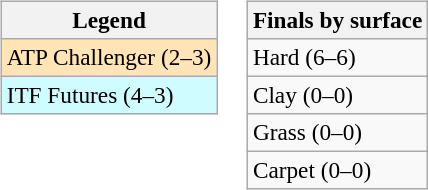<table>
<tr valign=top>
<td><br><table class=wikitable style=font-size:97%>
<tr>
<th>Legend</th>
</tr>
<tr bgcolor=moccasin>
<td>ATP Challenger (2–3)</td>
</tr>
<tr bgcolor=cffcff>
<td>ITF Futures (4–3)</td>
</tr>
</table>
</td>
<td><br><table class=wikitable style=font-size:97%>
<tr>
<th>Finals by surface</th>
</tr>
<tr>
<td>Hard (6–6)</td>
</tr>
<tr>
<td>Clay (0–0)</td>
</tr>
<tr>
<td>Grass (0–0)</td>
</tr>
<tr>
<td>Carpet (0–0)</td>
</tr>
</table>
</td>
</tr>
</table>
